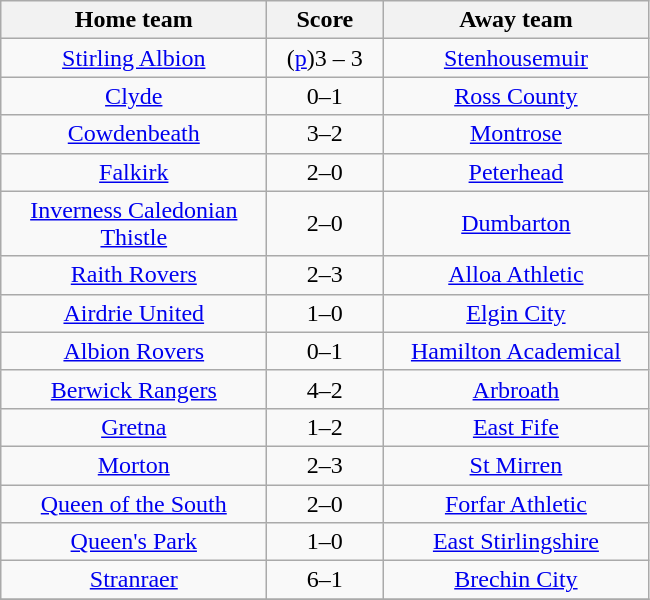<table class="wikitable" style="text-align: center">
<tr>
<th width=170>Home team</th>
<th width=70>Score</th>
<th width=170>Away team</th>
</tr>
<tr>
<td><a href='#'>Stirling Albion</a></td>
<td>(<a href='#'>p</a>)3 – 3</td>
<td><a href='#'>Stenhousemuir</a></td>
</tr>
<tr>
<td><a href='#'>Clyde</a></td>
<td>0–1</td>
<td><a href='#'>Ross County</a></td>
</tr>
<tr>
<td><a href='#'>Cowdenbeath</a></td>
<td>3–2</td>
<td><a href='#'>Montrose</a></td>
</tr>
<tr>
<td><a href='#'>Falkirk</a></td>
<td>2–0</td>
<td><a href='#'>Peterhead</a></td>
</tr>
<tr>
<td><a href='#'>Inverness Caledonian Thistle</a></td>
<td>2–0</td>
<td><a href='#'>Dumbarton</a></td>
</tr>
<tr>
<td><a href='#'>Raith Rovers</a></td>
<td>2–3</td>
<td><a href='#'>Alloa Athletic</a></td>
</tr>
<tr>
<td><a href='#'>Airdrie United</a></td>
<td>1–0</td>
<td><a href='#'>Elgin City</a></td>
</tr>
<tr>
<td><a href='#'>Albion Rovers</a></td>
<td>0–1</td>
<td><a href='#'>Hamilton Academical</a></td>
</tr>
<tr>
<td><a href='#'>Berwick Rangers</a></td>
<td>4–2</td>
<td><a href='#'>Arbroath</a></td>
</tr>
<tr>
<td><a href='#'>Gretna</a></td>
<td>1–2</td>
<td><a href='#'>East Fife</a></td>
</tr>
<tr>
<td><a href='#'>Morton</a></td>
<td>2–3</td>
<td><a href='#'>St Mirren</a></td>
</tr>
<tr>
<td><a href='#'>Queen of the South</a></td>
<td>2–0</td>
<td><a href='#'>Forfar Athletic</a></td>
</tr>
<tr>
<td><a href='#'>Queen's Park</a></td>
<td>1–0</td>
<td><a href='#'>East Stirlingshire</a></td>
</tr>
<tr>
<td><a href='#'>Stranraer</a></td>
<td>6–1</td>
<td><a href='#'>Brechin City</a></td>
</tr>
<tr>
</tr>
</table>
